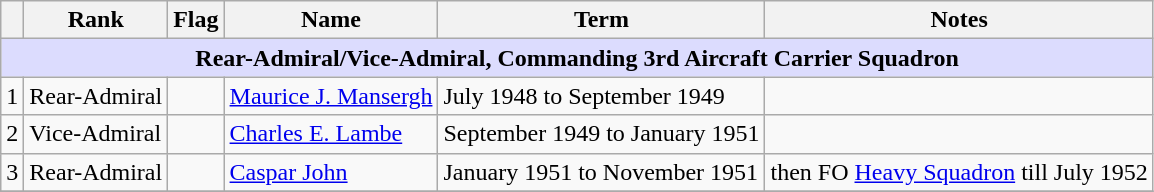<table class="wikitable">
<tr>
<th></th>
<th>Rank</th>
<th>Flag</th>
<th>Name</th>
<th>Term</th>
<th>Notes</th>
</tr>
<tr>
<td colspan="6" align="center" style="background:#dcdcfe;"><strong>Rear-Admiral/Vice-Admiral, Commanding 3rd Aircraft Carrier Squadron</strong></td>
</tr>
<tr>
<td>1</td>
<td>Rear-Admiral</td>
<td></td>
<td><a href='#'>Maurice J. Mansergh</a></td>
<td>July 1948 to September 1949</td>
<td></td>
</tr>
<tr>
<td>2</td>
<td>Vice-Admiral</td>
<td></td>
<td><a href='#'>Charles E. Lambe</a></td>
<td>September 1949 to January 1951</td>
<td></td>
</tr>
<tr>
<td>3</td>
<td>Rear-Admiral</td>
<td></td>
<td><a href='#'>Caspar John</a></td>
<td>January 1951 to November 1951</td>
<td>then FO <a href='#'>Heavy Squadron</a> till July 1952 </td>
</tr>
<tr>
</tr>
</table>
